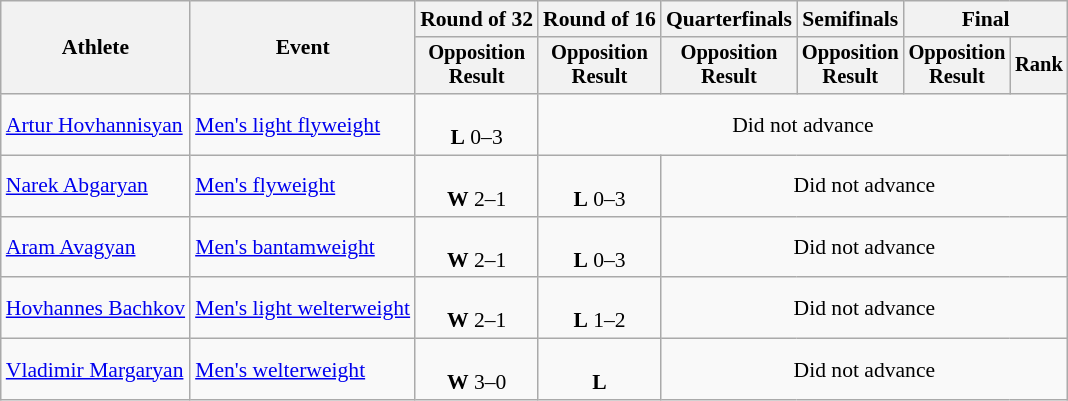<table class="wikitable" style="font-size:90%">
<tr>
<th rowspan="2">Athlete</th>
<th rowspan="2">Event</th>
<th>Round of 32</th>
<th>Round of 16</th>
<th>Quarterfinals</th>
<th>Semifinals</th>
<th colspan=2>Final</th>
</tr>
<tr style="font-size:95%">
<th>Opposition<br>Result</th>
<th>Opposition<br>Result</th>
<th>Opposition<br>Result</th>
<th>Opposition<br>Result</th>
<th>Opposition<br>Result</th>
<th>Rank</th>
</tr>
<tr align=center>
<td align=left><a href='#'>Artur Hovhannisyan</a></td>
<td align=left><a href='#'>Men's light flyweight</a></td>
<td><br><strong>L</strong> 0–3</td>
<td colspan=5>Did not advance</td>
</tr>
<tr align=center>
<td align=left><a href='#'>Narek Abgaryan</a></td>
<td align=left><a href='#'>Men's flyweight</a></td>
<td><br><strong>W</strong> 2–1</td>
<td><br><strong>L</strong> 0–3</td>
<td colspan=4>Did not advance</td>
</tr>
<tr align=center>
<td align=left><a href='#'>Aram Avagyan</a></td>
<td align=left><a href='#'>Men's bantamweight</a></td>
<td><br><strong>W</strong> 2–1</td>
<td><br><strong>L</strong> 0–3</td>
<td colspan=4>Did not advance</td>
</tr>
<tr align=center>
<td align=left><a href='#'>Hovhannes Bachkov</a></td>
<td align=left><a href='#'>Men's light welterweight</a></td>
<td><br><strong>W</strong> 2–1</td>
<td><br><strong>L</strong> 1–2</td>
<td colspan=4>Did not advance</td>
</tr>
<tr align=center>
<td align=left><a href='#'>Vladimir Margaryan</a></td>
<td align=left><a href='#'>Men's welterweight</a></td>
<td><br><strong>W</strong> 3–0</td>
<td><br><strong>L</strong> </td>
<td colspan=4>Did not advance</td>
</tr>
</table>
